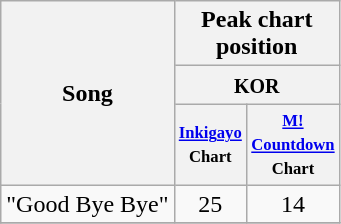<table class="wikitable sortable" style="text-align:center;">
<tr>
<th rowspan="3">Song</th>
<th colspan="9">Peak chart position</th>
</tr>
<tr>
<th colspan="2" width="40"><small>KOR</small></th>
</tr>
<tr style="font-size:smaller;">
<th width="40"><small><a href='#'>Inkigayo</a> Chart</small></th>
<th width="40"><small><a href='#'>M! Countdown</a> Chart</small></th>
</tr>
<tr>
<td align="left">"Good Bye Bye"</td>
<td>25</td>
<td>14</td>
</tr>
<tr>
</tr>
</table>
